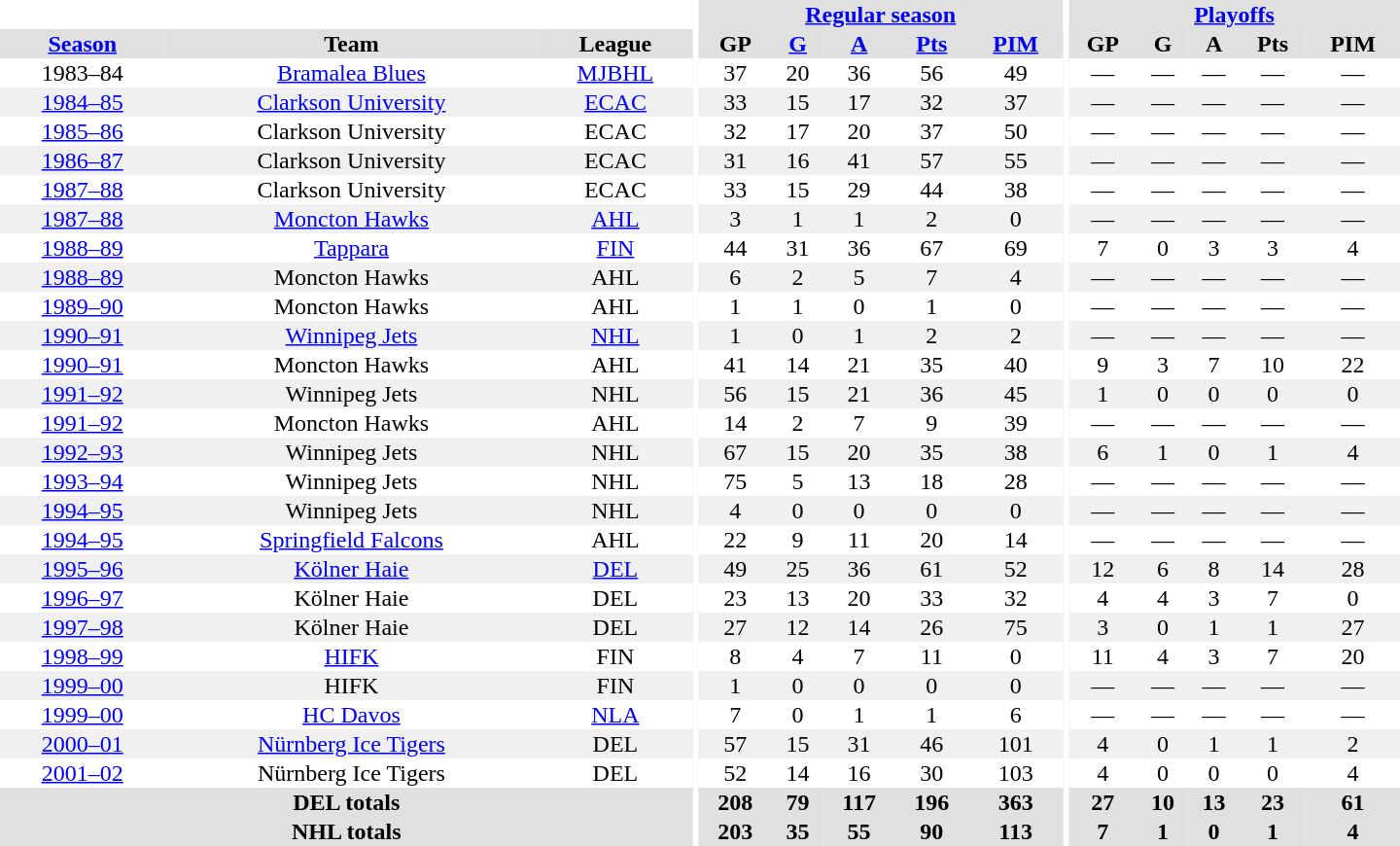<table border="0" cellpadding="1" cellspacing="0" style="text-align:center; width:60em">
<tr bgcolor="#e0e0e0">
<th colspan="3" bgcolor="#ffffff"></th>
<th rowspan="100" bgcolor="#ffffff"></th>
<th colspan="5"><a href='#'>Regular season</a></th>
<th rowspan="100" bgcolor="#ffffff"></th>
<th colspan="5"><a href='#'>Playoffs</a></th>
</tr>
<tr bgcolor="#e0e0e0">
<th><a href='#'>Season</a></th>
<th>Team</th>
<th>League</th>
<th>GP</th>
<th><a href='#'>G</a></th>
<th><a href='#'>A</a></th>
<th><a href='#'>Pts</a></th>
<th><a href='#'>PIM</a></th>
<th>GP</th>
<th>G</th>
<th>A</th>
<th>Pts</th>
<th>PIM</th>
</tr>
<tr>
<td>1983–84</td>
<td><a href='#'>Bramalea Blues</a></td>
<td><a href='#'>MJBHL</a></td>
<td>37</td>
<td>20</td>
<td>36</td>
<td>56</td>
<td>49</td>
<td>—</td>
<td>—</td>
<td>—</td>
<td>—</td>
<td>—</td>
</tr>
<tr bgcolor="#f0f0f0">
<td><a href='#'>1984–85</a></td>
<td><a href='#'>Clarkson University</a></td>
<td><a href='#'>ECAC</a></td>
<td>33</td>
<td>15</td>
<td>17</td>
<td>32</td>
<td>37</td>
<td>—</td>
<td>—</td>
<td>—</td>
<td>—</td>
<td>—</td>
</tr>
<tr>
<td><a href='#'>1985–86</a></td>
<td>Clarkson University</td>
<td>ECAC</td>
<td>32</td>
<td>17</td>
<td>20</td>
<td>37</td>
<td>50</td>
<td>—</td>
<td>—</td>
<td>—</td>
<td>—</td>
<td>—</td>
</tr>
<tr bgcolor="#f0f0f0">
<td><a href='#'>1986–87</a></td>
<td>Clarkson University</td>
<td>ECAC</td>
<td>31</td>
<td>16</td>
<td>41</td>
<td>57</td>
<td>55</td>
<td>—</td>
<td>—</td>
<td>—</td>
<td>—</td>
<td>—</td>
</tr>
<tr>
<td><a href='#'>1987–88</a></td>
<td>Clarkson University</td>
<td>ECAC</td>
<td>33</td>
<td>15</td>
<td>29</td>
<td>44</td>
<td>38</td>
<td>—</td>
<td>—</td>
<td>—</td>
<td>—</td>
<td>—</td>
</tr>
<tr bgcolor="#f0f0f0">
<td><a href='#'>1987–88</a></td>
<td><a href='#'>Moncton Hawks</a></td>
<td><a href='#'>AHL</a></td>
<td>3</td>
<td>1</td>
<td>1</td>
<td>2</td>
<td>0</td>
<td>—</td>
<td>—</td>
<td>—</td>
<td>—</td>
<td>—</td>
</tr>
<tr>
<td><a href='#'>1988–89</a></td>
<td><a href='#'>Tappara</a></td>
<td><a href='#'>FIN</a></td>
<td>44</td>
<td>31</td>
<td>36</td>
<td>67</td>
<td>69</td>
<td>7</td>
<td>0</td>
<td>3</td>
<td>3</td>
<td>4</td>
</tr>
<tr bgcolor="#f0f0f0">
<td><a href='#'>1988–89</a></td>
<td>Moncton Hawks</td>
<td>AHL</td>
<td>6</td>
<td>2</td>
<td>5</td>
<td>7</td>
<td>4</td>
<td>—</td>
<td>—</td>
<td>—</td>
<td>—</td>
<td>—</td>
</tr>
<tr>
<td><a href='#'>1989–90</a></td>
<td>Moncton Hawks</td>
<td>AHL</td>
<td>1</td>
<td>1</td>
<td>0</td>
<td>1</td>
<td>0</td>
<td>—</td>
<td>—</td>
<td>—</td>
<td>—</td>
<td>—</td>
</tr>
<tr bgcolor="#f0f0f0">
<td><a href='#'>1990–91</a></td>
<td><a href='#'>Winnipeg Jets</a></td>
<td><a href='#'>NHL</a></td>
<td>1</td>
<td>0</td>
<td>1</td>
<td>2</td>
<td>2</td>
<td>—</td>
<td>—</td>
<td>—</td>
<td>—</td>
<td>—</td>
</tr>
<tr>
<td><a href='#'>1990–91</a></td>
<td>Moncton Hawks</td>
<td>AHL</td>
<td>41</td>
<td>14</td>
<td>21</td>
<td>35</td>
<td>40</td>
<td>9</td>
<td>3</td>
<td>7</td>
<td>10</td>
<td>22</td>
</tr>
<tr bgcolor="#f0f0f0">
<td><a href='#'>1991–92</a></td>
<td>Winnipeg Jets</td>
<td>NHL</td>
<td>56</td>
<td>15</td>
<td>21</td>
<td>36</td>
<td>45</td>
<td>1</td>
<td>0</td>
<td>0</td>
<td>0</td>
<td>0</td>
</tr>
<tr>
<td><a href='#'>1991–92</a></td>
<td>Moncton Hawks</td>
<td>AHL</td>
<td>14</td>
<td>2</td>
<td>7</td>
<td>9</td>
<td>39</td>
<td>—</td>
<td>—</td>
<td>—</td>
<td>—</td>
<td>—</td>
</tr>
<tr bgcolor="#f0f0f0">
<td><a href='#'>1992–93</a></td>
<td>Winnipeg Jets</td>
<td>NHL</td>
<td>67</td>
<td>15</td>
<td>20</td>
<td>35</td>
<td>38</td>
<td>6</td>
<td>1</td>
<td>0</td>
<td>1</td>
<td>4</td>
</tr>
<tr>
<td><a href='#'>1993–94</a></td>
<td>Winnipeg Jets</td>
<td>NHL</td>
<td>75</td>
<td>5</td>
<td>13</td>
<td>18</td>
<td>28</td>
<td>—</td>
<td>—</td>
<td>—</td>
<td>—</td>
<td>—</td>
</tr>
<tr bgcolor="#f0f0f0">
<td><a href='#'>1994–95</a></td>
<td>Winnipeg Jets</td>
<td>NHL</td>
<td>4</td>
<td>0</td>
<td>0</td>
<td>0</td>
<td>0</td>
<td>—</td>
<td>—</td>
<td>—</td>
<td>—</td>
<td>—</td>
</tr>
<tr>
<td><a href='#'>1994–95</a></td>
<td><a href='#'>Springfield Falcons</a></td>
<td>AHL</td>
<td>22</td>
<td>9</td>
<td>11</td>
<td>20</td>
<td>14</td>
<td>—</td>
<td>—</td>
<td>—</td>
<td>—</td>
<td>—</td>
</tr>
<tr bgcolor="#f0f0f0">
<td><a href='#'>1995–96</a></td>
<td><a href='#'>Kölner Haie</a></td>
<td><a href='#'>DEL</a></td>
<td>49</td>
<td>25</td>
<td>36</td>
<td>61</td>
<td>52</td>
<td>12</td>
<td>6</td>
<td>8</td>
<td>14</td>
<td>28</td>
</tr>
<tr>
<td><a href='#'>1996–97</a></td>
<td>Kölner Haie</td>
<td>DEL</td>
<td>23</td>
<td>13</td>
<td>20</td>
<td>33</td>
<td>32</td>
<td>4</td>
<td>4</td>
<td>3</td>
<td>7</td>
<td>0</td>
</tr>
<tr bgcolor="#f0f0f0">
<td><a href='#'>1997–98</a></td>
<td>Kölner Haie</td>
<td>DEL</td>
<td>27</td>
<td>12</td>
<td>14</td>
<td>26</td>
<td>75</td>
<td>3</td>
<td>0</td>
<td>1</td>
<td>1</td>
<td>27</td>
</tr>
<tr>
<td><a href='#'>1998–99</a></td>
<td><a href='#'>HIFK</a></td>
<td>FIN</td>
<td>8</td>
<td>4</td>
<td>7</td>
<td>11</td>
<td>0</td>
<td>11</td>
<td>4</td>
<td>3</td>
<td>7</td>
<td>20</td>
</tr>
<tr bgcolor="#f0f0f0">
<td><a href='#'>1999–00</a></td>
<td>HIFK</td>
<td>FIN</td>
<td>1</td>
<td>0</td>
<td>0</td>
<td>0</td>
<td>0</td>
<td>—</td>
<td>—</td>
<td>—</td>
<td>—</td>
<td>—</td>
</tr>
<tr>
<td><a href='#'>1999–00</a></td>
<td><a href='#'>HC Davos</a></td>
<td><a href='#'>NLA</a></td>
<td>7</td>
<td>0</td>
<td>1</td>
<td>1</td>
<td>6</td>
<td>—</td>
<td>—</td>
<td>—</td>
<td>—</td>
<td>—</td>
</tr>
<tr bgcolor="#f0f0f0">
<td><a href='#'>2000–01</a></td>
<td><a href='#'>Nürnberg Ice Tigers</a></td>
<td>DEL</td>
<td>57</td>
<td>15</td>
<td>31</td>
<td>46</td>
<td>101</td>
<td>4</td>
<td>0</td>
<td>1</td>
<td>1</td>
<td>2</td>
</tr>
<tr>
<td><a href='#'>2001–02</a></td>
<td>Nürnberg Ice Tigers</td>
<td>DEL</td>
<td>52</td>
<td>14</td>
<td>16</td>
<td>30</td>
<td>103</td>
<td>4</td>
<td>0</td>
<td>0</td>
<td>0</td>
<td>4</td>
</tr>
<tr bgcolor="#e0e0e0">
<th colspan="3">DEL totals</th>
<th>208</th>
<th>79</th>
<th>117</th>
<th>196</th>
<th>363</th>
<th>27</th>
<th>10</th>
<th>13</th>
<th>23</th>
<th>61</th>
</tr>
<tr bgcolor="#e0e0e0">
<th colspan="3">NHL totals</th>
<th>203</th>
<th>35</th>
<th>55</th>
<th>90</th>
<th>113</th>
<th>7</th>
<th>1</th>
<th>0</th>
<th>1</th>
<th>4</th>
</tr>
</table>
